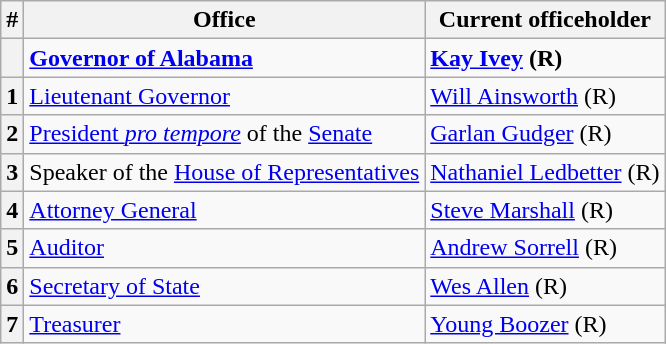<table class=wikitable>
<tr>
<th>#</th>
<th>Office</th>
<th>Current officeholder</th>
</tr>
<tr>
<th></th>
<td><strong><a href='#'>Governor of Alabama</a></strong></td>
<td><strong><a href='#'>Kay Ivey</a> (R)</strong></td>
</tr>
<tr>
<th>1</th>
<td><a href='#'>Lieutenant Governor</a></td>
<td><a href='#'>Will Ainsworth</a> (R)</td>
</tr>
<tr>
<th>2</th>
<td><a href='#'>President <em>pro tempore</em></a> of the <a href='#'>Senate</a></td>
<td><a href='#'>Garlan Gudger</a> (R)</td>
</tr>
<tr>
<th>3</th>
<td>Speaker of the <a href='#'>House of Representatives</a></td>
<td><a href='#'>Nathaniel Ledbetter</a> (R)</td>
</tr>
<tr>
<th>4</th>
<td><a href='#'>Attorney General</a></td>
<td><a href='#'>Steve Marshall</a> (R)</td>
</tr>
<tr>
<th>5</th>
<td><a href='#'>Auditor</a></td>
<td><a href='#'>Andrew Sorrell</a> (R)</td>
</tr>
<tr>
<th>6</th>
<td><a href='#'>Secretary of State</a></td>
<td><a href='#'>Wes Allen</a> (R)</td>
</tr>
<tr>
<th>7</th>
<td><a href='#'>Treasurer</a></td>
<td><a href='#'>Young Boozer</a> (R)</td>
</tr>
</table>
